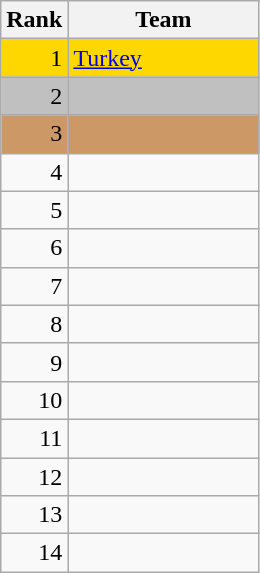<table class=wikitable>
<tr>
<th width=20>Rank</th>
<th width=120>Team</th>
</tr>
<tr bgcolor=gold>
<td align=right>1</td>
<td> <a href='#'>Turkey</a></td>
</tr>
<tr bgcolor=silver>
<td align=right>2</td>
<td></td>
</tr>
<tr bgcolor=#c96>
<td align=right>3</td>
<td></td>
</tr>
<tr>
<td align=right>4</td>
<td></td>
</tr>
<tr>
<td align=right>5</td>
<td></td>
</tr>
<tr>
<td align=right>6</td>
<td></td>
</tr>
<tr>
<td align=right>7</td>
<td></td>
</tr>
<tr>
<td align=right>8</td>
<td></td>
</tr>
<tr>
<td align=right>9</td>
<td></td>
</tr>
<tr>
<td align=right>10</td>
<td></td>
</tr>
<tr>
<td align=right>11</td>
<td></td>
</tr>
<tr>
<td align=right>12</td>
<td></td>
</tr>
<tr>
<td align=right>13</td>
<td></td>
</tr>
<tr>
<td align=right>14</td>
<td></td>
</tr>
</table>
